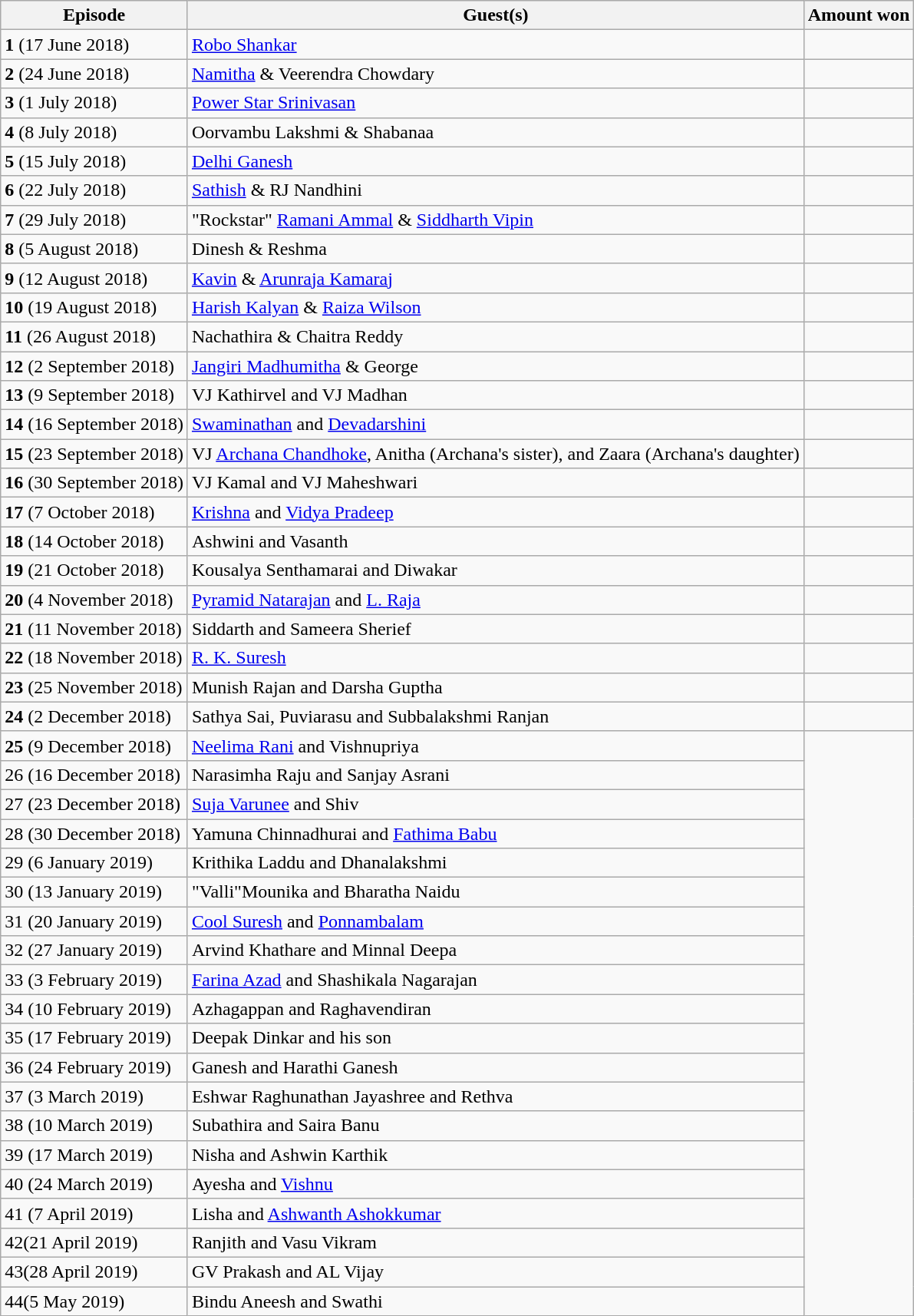<table class="wikitable">
<tr>
<th>Episode</th>
<th>Guest(s)</th>
<th>Amount won</th>
</tr>
<tr>
<td><strong>1</strong> (17 June 2018)</td>
<td><a href='#'>Robo Shankar</a></td>
<td></td>
</tr>
<tr>
<td><strong>2</strong> (24 June 2018)</td>
<td><a href='#'>Namitha</a> & Veerendra Chowdary</td>
<td></td>
</tr>
<tr>
<td><strong>3</strong> (1 July 2018)</td>
<td><a href='#'>Power Star Srinivasan</a></td>
<td></td>
</tr>
<tr>
<td><strong>4</strong> (8 July 2018)</td>
<td>Oorvambu Lakshmi & Shabanaa</td>
<td></td>
</tr>
<tr>
<td><strong>5</strong> (15 July 2018)</td>
<td><a href='#'>Delhi Ganesh</a></td>
<td></td>
</tr>
<tr>
<td><strong>6</strong> (22 July 2018)</td>
<td><a href='#'>Sathish</a> & RJ Nandhini</td>
<td></td>
</tr>
<tr>
<td><strong>7</strong> (29 July 2018)</td>
<td>"Rockstar" <a href='#'>Ramani Ammal</a> & <a href='#'>Siddharth Vipin</a></td>
<td></td>
</tr>
<tr>
<td><strong>8</strong> (5 August 2018)</td>
<td>Dinesh & Reshma</td>
<td></td>
</tr>
<tr>
<td><strong>9</strong> (12 August 2018)</td>
<td><a href='#'>Kavin</a> & <a href='#'>Arunraja Kamaraj</a></td>
<td></td>
</tr>
<tr>
<td><strong>10</strong> (19 August 2018)</td>
<td><a href='#'>Harish Kalyan</a> & <a href='#'>Raiza Wilson</a></td>
<td></td>
</tr>
<tr>
<td><strong>11</strong> (26 August 2018)</td>
<td>Nachathira & Chaitra Reddy</td>
<td></td>
</tr>
<tr>
<td><strong>12</strong> (2 September 2018)</td>
<td><a href='#'>Jangiri Madhumitha</a> & George</td>
<td></td>
</tr>
<tr>
<td><strong>13</strong> (9 September 2018)</td>
<td>VJ Kathirvel and VJ Madhan</td>
<td></td>
</tr>
<tr>
<td><strong>14</strong> (16 September 2018)</td>
<td><a href='#'>Swaminathan</a> and <a href='#'>Devadarshini</a></td>
<td></td>
</tr>
<tr>
<td><strong>15</strong> (23 September 2018)</td>
<td>VJ <a href='#'>Archana Chandhoke</a>, Anitha (Archana's sister), and Zaara (Archana's daughter)</td>
<td></td>
</tr>
<tr>
<td><strong>16</strong> (30 September 2018)</td>
<td>VJ Kamal and VJ Maheshwari</td>
<td></td>
</tr>
<tr>
<td><strong>17</strong> (7 October 2018)</td>
<td><a href='#'>Krishna</a> and <a href='#'>Vidya Pradeep</a></td>
<td></td>
</tr>
<tr>
<td><strong>18</strong> (14 October 2018)</td>
<td>Ashwini and Vasanth</td>
<td></td>
</tr>
<tr>
<td><strong>19</strong> (21 October 2018)</td>
<td>Kousalya Senthamarai and Diwakar</td>
<td></td>
</tr>
<tr>
<td><strong>20</strong> (4 November 2018)</td>
<td><a href='#'>Pyramid Natarajan</a> and <a href='#'>L. Raja</a></td>
<td></td>
</tr>
<tr>
<td><strong>21</strong> (11 November 2018)</td>
<td>Siddarth and Sameera Sherief</td>
<td></td>
</tr>
<tr>
<td><strong>22</strong> (18 November 2018)</td>
<td><a href='#'>R. K. Suresh</a></td>
<td></td>
</tr>
<tr>
<td><strong>23</strong> (25 November 2018)</td>
<td>Munish Rajan and Darsha Guptha</td>
<td></td>
</tr>
<tr>
<td><strong>24</strong> (2 December 2018)</td>
<td>Sathya Sai, Puviarasu and Subbalakshmi Ranjan</td>
<td></td>
</tr>
<tr>
<td><strong>25</strong> (9 December 2018)</td>
<td><a href='#'>Neelima Rani</a> and Vishnupriya</td>
</tr>
<tr>
<td>26 (16 December 2018)</td>
<td>Narasimha Raju and Sanjay Asrani</td>
</tr>
<tr>
<td>27 (23 December 2018)</td>
<td><a href='#'>Suja Varunee</a> and Shiv</td>
</tr>
<tr>
<td>28 (30 December 2018)</td>
<td>Yamuna Chinnadhurai and <a href='#'>Fathima Babu</a></td>
</tr>
<tr>
<td>29 (6 January 2019)</td>
<td>Krithika Laddu and Dhanalakshmi</td>
</tr>
<tr>
<td>30 (13 January 2019)</td>
<td>"Valli"Mounika and Bharatha Naidu</td>
</tr>
<tr>
<td>31 (20 January 2019)</td>
<td><a href='#'>Cool Suresh</a> and <a href='#'>Ponnambalam</a></td>
</tr>
<tr>
<td>32 (27 January 2019)</td>
<td>Arvind Khathare and Minnal Deepa</td>
</tr>
<tr>
<td>33 (3 February 2019)</td>
<td><a href='#'>Farina Azad</a> and Shashikala Nagarajan</td>
</tr>
<tr>
<td>34 (10 February 2019)</td>
<td>Azhagappan and Raghavendiran</td>
</tr>
<tr>
<td>35 (17 February 2019)</td>
<td>Deepak Dinkar and his son</td>
</tr>
<tr>
<td>36 (24 February 2019)</td>
<td>Ganesh and Harathi Ganesh</td>
</tr>
<tr>
<td>37 (3 March 2019)</td>
<td>Eshwar Raghunathan Jayashree and Rethva</td>
</tr>
<tr>
<td>38 (10 March 2019)</td>
<td>Subathira and Saira Banu</td>
</tr>
<tr>
<td>39 (17 March 2019)</td>
<td>Nisha and Ashwin Karthik</td>
</tr>
<tr>
<td>40 (24 March 2019)</td>
<td>Ayesha and <a href='#'>Vishnu</a></td>
</tr>
<tr>
<td>41 (7 April 2019)</td>
<td>Lisha and <a href='#'>Ashwanth Ashokkumar</a></td>
</tr>
<tr>
<td>42(21 April 2019)</td>
<td>Ranjith and Vasu Vikram</td>
</tr>
<tr>
<td>43(28 April 2019)</td>
<td>GV Prakash and AL Vijay</td>
</tr>
<tr>
<td>44(5 May 2019)</td>
<td>Bindu Aneesh and Swathi</td>
</tr>
</table>
